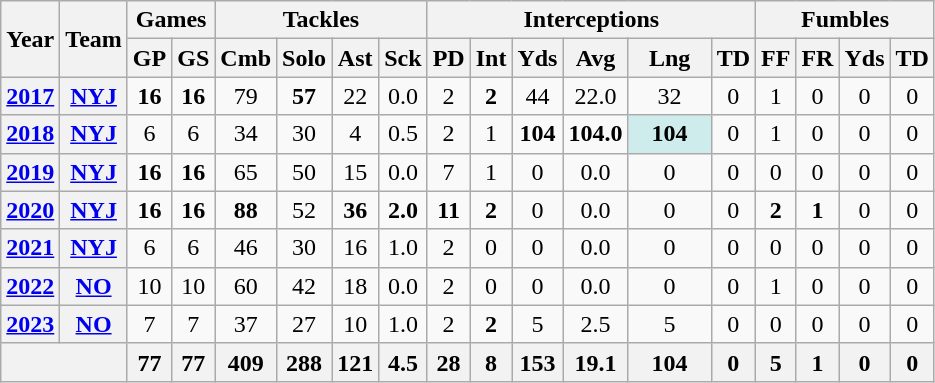<table class="wikitable" style="text-align:center;">
<tr>
<th rowspan="2">Year</th>
<th rowspan="2">Team</th>
<th colspan="2">Games</th>
<th colspan="4">Tackles</th>
<th colspan="6">Interceptions</th>
<th colspan="4">Fumbles</th>
</tr>
<tr>
<th>GP</th>
<th>GS</th>
<th>Cmb</th>
<th>Solo</th>
<th>Ast</th>
<th>Sck</th>
<th>PD</th>
<th>Int</th>
<th>Yds</th>
<th>Avg</th>
<th>Lng</th>
<th>TD</th>
<th>FF</th>
<th>FR</th>
<th>Yds</th>
<th>TD</th>
</tr>
<tr>
<th><a href='#'>2017</a></th>
<th><a href='#'>NYJ</a></th>
<td><strong>16</strong></td>
<td><strong>16</strong></td>
<td>79</td>
<td><strong>57</strong></td>
<td>22</td>
<td>0.0</td>
<td>2</td>
<td><strong>2</strong></td>
<td>44</td>
<td>22.0</td>
<td>32</td>
<td>0</td>
<td>1</td>
<td>0</td>
<td>0</td>
<td>0</td>
</tr>
<tr>
<th><a href='#'>2018</a></th>
<th><a href='#'>NYJ</a></th>
<td>6</td>
<td>6</td>
<td>34</td>
<td>30</td>
<td>4</td>
<td>0.5</td>
<td>2</td>
<td>1</td>
<td><strong>104</strong></td>
<td><strong>104.0</strong></td>
<td style="background:#cfecec; width:3em;"><strong>104</strong></td>
<td>0</td>
<td>1</td>
<td>0</td>
<td>0</td>
<td>0</td>
</tr>
<tr>
<th><a href='#'>2019</a></th>
<th><a href='#'>NYJ</a></th>
<td><strong>16</strong></td>
<td><strong>16</strong></td>
<td>65</td>
<td>50</td>
<td>15</td>
<td>0.0</td>
<td>7</td>
<td>1</td>
<td>0</td>
<td>0.0</td>
<td>0</td>
<td>0</td>
<td>0</td>
<td>0</td>
<td>0</td>
<td>0</td>
</tr>
<tr>
<th><a href='#'>2020</a></th>
<th><a href='#'>NYJ</a></th>
<td><strong>16</strong></td>
<td><strong>16</strong></td>
<td><strong>88</strong></td>
<td>52</td>
<td><strong>36</strong></td>
<td><strong>2.0</strong></td>
<td><strong>11</strong></td>
<td><strong>2</strong></td>
<td>0</td>
<td>0.0</td>
<td>0</td>
<td>0</td>
<td><strong>2</strong></td>
<td><strong>1</strong></td>
<td>0</td>
<td>0</td>
</tr>
<tr>
<th><a href='#'>2021</a></th>
<th><a href='#'>NYJ</a></th>
<td>6</td>
<td>6</td>
<td>46</td>
<td>30</td>
<td>16</td>
<td>1.0</td>
<td>2</td>
<td>0</td>
<td>0</td>
<td>0.0</td>
<td>0</td>
<td>0</td>
<td>0</td>
<td>0</td>
<td>0</td>
<td>0</td>
</tr>
<tr>
<th><a href='#'>2022</a></th>
<th><a href='#'>NO</a></th>
<td>10</td>
<td>10</td>
<td>60</td>
<td>42</td>
<td>18</td>
<td>0.0</td>
<td>2</td>
<td>0</td>
<td>0</td>
<td>0.0</td>
<td>0</td>
<td>0</td>
<td>1</td>
<td>0</td>
<td>0</td>
<td>0</td>
</tr>
<tr>
<th><a href='#'>2023</a></th>
<th><a href='#'>NO</a></th>
<td>7</td>
<td>7</td>
<td>37</td>
<td>27</td>
<td>10</td>
<td>1.0</td>
<td>2</td>
<td><strong>2</strong></td>
<td>5</td>
<td>2.5</td>
<td>5</td>
<td>0</td>
<td>0</td>
<td>0</td>
<td>0</td>
<td>0</td>
</tr>
<tr>
<th colspan="2"></th>
<th>77</th>
<th>77</th>
<th>409</th>
<th>288</th>
<th>121</th>
<th>4.5</th>
<th>28</th>
<th>8</th>
<th>153</th>
<th>19.1</th>
<th>104</th>
<th>0</th>
<th>5</th>
<th>1</th>
<th>0</th>
<th>0</th>
</tr>
</table>
